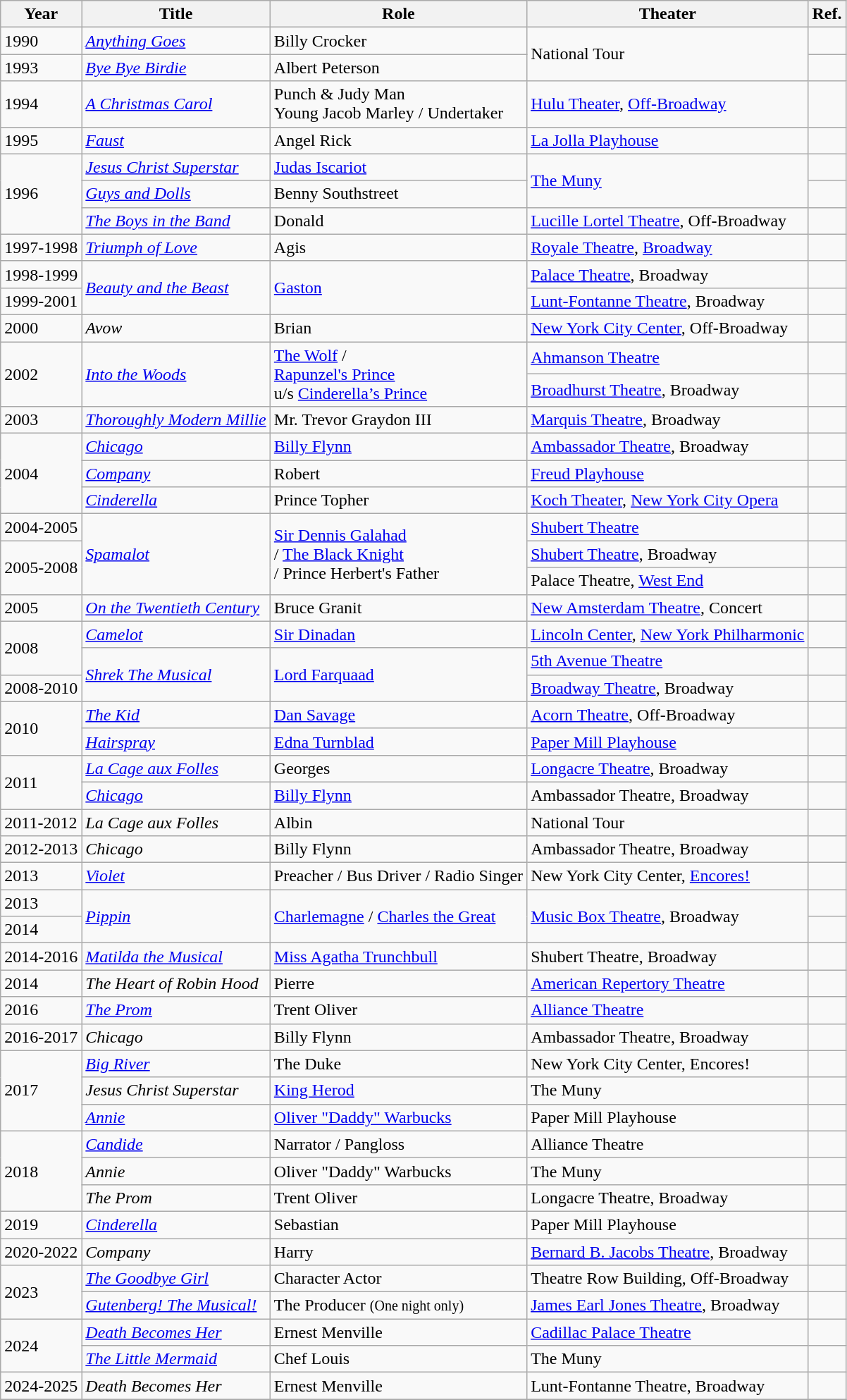<table class="wikitable sortable">
<tr>
<th>Year</th>
<th>Title</th>
<th>Role</th>
<th>Theater</th>
<th class=unsortable>Ref.</th>
</tr>
<tr>
<td>1990</td>
<td><em><a href='#'>Anything Goes</a></em></td>
<td>Billy Crocker</td>
<td rowspan=2>National Tour</td>
<td></td>
</tr>
<tr>
<td>1993</td>
<td><em><a href='#'>Bye Bye Birdie</a></em></td>
<td>Albert Peterson</td>
<td></td>
</tr>
<tr>
<td>1994</td>
<td><a href='#'><em>A Christmas Carol</em></a></td>
<td>Punch & Judy Man <br> Young Jacob Marley / Undertaker</td>
<td><a href='#'>Hulu Theater</a>, <a href='#'>Off-Broadway</a></td>
<td></td>
</tr>
<tr>
<td>1995</td>
<td><a href='#'><em>Faust</em></a></td>
<td>Angel Rick</td>
<td><a href='#'>La Jolla Playhouse</a></td>
<td></td>
</tr>
<tr>
<td rowspan=3>1996</td>
<td><em><a href='#'>Jesus Christ Superstar</a></em></td>
<td><a href='#'>Judas Iscariot</a></td>
<td rowspan=2><a href='#'>The Muny</a></td>
<td></td>
</tr>
<tr>
<td><em><a href='#'>Guys and Dolls</a></em></td>
<td>Benny Southstreet</td>
<td></td>
</tr>
<tr>
<td><a href='#'><em>The Boys in the Band</em></a></td>
<td>Donald</td>
<td><a href='#'>Lucille Lortel Theatre</a>, Off-Broadway</td>
<td></td>
</tr>
<tr>
<td>1997-1998</td>
<td><a href='#'><em>Triumph of Love</em></a></td>
<td>Agis</td>
<td><a href='#'>Royale Theatre</a>, <a href='#'>Broadway</a></td>
<td></td>
</tr>
<tr>
<td>1998-1999</td>
<td rowspan="2"><a href='#'><em>Beauty and the Beast</em></a></td>
<td rowspan="2"><a href='#'>Gaston</a></td>
<td><a href='#'>Palace Theatre</a>, Broadway</td>
<td></td>
</tr>
<tr>
<td>1999-2001</td>
<td><a href='#'>Lunt-Fontanne Theatre</a>, Broadway</td>
<td></td>
</tr>
<tr>
<td>2000</td>
<td><em>Avow</em></td>
<td>Brian</td>
<td><a href='#'>New York City Center</a>, Off-Broadway</td>
<td></td>
</tr>
<tr>
<td rowspan=2>2002</td>
<td rowspan=2><em><a href='#'>Into the Woods</a></em></td>
<td rowspan=2><a href='#'>The Wolf</a> /<br> <a href='#'>Rapunzel's Prince</a> <br> u/s <a href='#'>Cinderella’s Prince</a></td>
<td><a href='#'>Ahmanson Theatre</a></td>
<td></td>
</tr>
<tr>
<td><a href='#'>Broadhurst Theatre</a>, Broadway</td>
<td></td>
</tr>
<tr>
<td>2003</td>
<td><a href='#'><em>Thoroughly Modern Millie</em></a></td>
<td>Mr. Trevor Graydon III</td>
<td><a href='#'>Marquis Theatre</a>, Broadway</td>
<td></td>
</tr>
<tr>
<td rowspan=3>2004</td>
<td><a href='#'><em>Chicago</em></a></td>
<td><a href='#'>Billy Flynn</a></td>
<td><a href='#'>Ambassador Theatre</a>, Broadway</td>
<td></td>
</tr>
<tr>
<td><a href='#'><em>Company</em></a></td>
<td>Robert</td>
<td><a href='#'>Freud Playhouse</a></td>
<td></td>
</tr>
<tr>
<td><em><a href='#'>Cinderella</a></em></td>
<td>Prince Topher</td>
<td><a href='#'>Koch Theater</a>, <a href='#'>New York City Opera</a></td>
<td></td>
</tr>
<tr>
<td>2004-2005</td>
<td rowspan=3><em><a href='#'>Spamalot</a></em></td>
<td rowspan=3><a href='#'>Sir Dennis Galahad</a> <br> / <a href='#'>The Black Knight</a> <br> / Prince Herbert's Father</td>
<td><a href='#'>Shubert Theatre</a></td>
<td></td>
</tr>
<tr>
<td rowspan=2>2005-2008</td>
<td><a href='#'>Shubert Theatre</a>, Broadway</td>
</tr>
<tr>
<td>Palace Theatre, <a href='#'>West End</a></td>
<td></td>
</tr>
<tr>
<td>2005</td>
<td><em><a href='#'>On the Twentieth Century</a></em></td>
<td>Bruce Granit</td>
<td><a href='#'>New Amsterdam Theatre</a>, Concert</td>
<td></td>
</tr>
<tr>
<td rowspan=2>2008</td>
<td><a href='#'><em>Camelot</em></a></td>
<td><a href='#'>Sir Dinadan</a></td>
<td><a href='#'>Lincoln Center</a>, <a href='#'>New York Philharmonic</a></td>
<td></td>
</tr>
<tr>
<td rowspan=2><em><a href='#'>Shrek The Musical</a></em></td>
<td rowspan=2><a href='#'>Lord Farquaad</a></td>
<td><a href='#'>5th Avenue Theatre</a></td>
<td></td>
</tr>
<tr>
<td>2008-2010</td>
<td><a href='#'>Broadway Theatre</a>, Broadway</td>
<td></td>
</tr>
<tr>
<td rowspan=2>2010</td>
<td><a href='#'><em>The Kid</em></a></td>
<td><a href='#'>Dan Savage</a></td>
<td><a href='#'>Acorn Theatre</a>, Off-Broadway</td>
<td></td>
</tr>
<tr>
<td><a href='#'><em>Hairspray</em></a></td>
<td><a href='#'>Edna Turnblad</a></td>
<td><a href='#'>Paper Mill Playhouse</a></td>
<td></td>
</tr>
<tr>
<td rowspan=2>2011</td>
<td><a href='#'><em>La Cage aux Folles</em></a></td>
<td>Georges</td>
<td><a href='#'>Longacre Theatre</a>, Broadway</td>
<td></td>
</tr>
<tr>
<td><a href='#'><em>Chicago</em></a></td>
<td><a href='#'>Billy Flynn</a></td>
<td>Ambassador Theatre, Broadway</td>
<td></td>
</tr>
<tr>
<td>2011-2012</td>
<td><em>La Cage aux Folles</em></td>
<td>Albin</td>
<td>National Tour</td>
<td></td>
</tr>
<tr>
<td>2012-2013</td>
<td><em>Chicago</em></td>
<td>Billy Flynn</td>
<td>Ambassador Theatre, Broadway</td>
<td></td>
</tr>
<tr>
<td>2013</td>
<td><a href='#'><em>Violet</em></a></td>
<td>Preacher / Bus Driver / Radio Singer</td>
<td>New York City Center, <a href='#'>Encores!</a></td>
<td></td>
</tr>
<tr>
<td>2013</td>
<td rowspan=2><a href='#'><em>Pippin</em></a></td>
<td rowspan=2><a href='#'>Charlemagne</a> / <a href='#'>Charles the Great</a></td>
<td rowspan=2><a href='#'>Music Box Theatre</a>, Broadway</td>
<td></td>
</tr>
<tr>
<td>2014</td>
<td></td>
</tr>
<tr>
<td>2014-2016</td>
<td><em><a href='#'>Matilda the Musical</a></em></td>
<td><a href='#'>Miss Agatha Trunchbull</a></td>
<td>Shubert Theatre, Broadway</td>
<td></td>
</tr>
<tr>
<td>2014</td>
<td><em>The Heart of Robin Hood</em></td>
<td>Pierre</td>
<td><a href='#'>American Repertory Theatre</a></td>
<td></td>
</tr>
<tr>
<td>2016</td>
<td><a href='#'><em>The Prom</em></a></td>
<td>Trent Oliver</td>
<td><a href='#'>Alliance Theatre</a></td>
<td></td>
</tr>
<tr>
<td>2016-2017</td>
<td><em>Chicago</em></td>
<td>Billy Flynn</td>
<td>Ambassador Theatre, Broadway</td>
<td></td>
</tr>
<tr>
<td rowspan=3>2017</td>
<td><a href='#'><em>Big River</em></a></td>
<td>The Duke</td>
<td>New York City Center, Encores!</td>
<td></td>
</tr>
<tr>
<td><em>Jesus Christ Superstar</em></td>
<td><a href='#'>King Herod</a></td>
<td>The Muny</td>
<td></td>
</tr>
<tr>
<td><a href='#'><em>Annie</em></a></td>
<td><a href='#'>Oliver "Daddy" Warbucks</a></td>
<td>Paper Mill Playhouse</td>
<td></td>
</tr>
<tr>
<td rowspan=3>2018</td>
<td><a href='#'><em>Candide</em></a></td>
<td>Narrator / Pangloss</td>
<td>Alliance Theatre</td>
<td></td>
</tr>
<tr>
<td><em>Annie</em></td>
<td>Oliver "Daddy" Warbucks</td>
<td>The Muny</td>
<td></td>
</tr>
<tr>
<td><em>The Prom</em></td>
<td>Trent Oliver</td>
<td>Longacre Theatre, Broadway</td>
<td></td>
</tr>
<tr>
<td>2019</td>
<td><em><a href='#'>Cinderella</a></em></td>
<td>Sebastian</td>
<td>Paper Mill Playhouse</td>
<td></td>
</tr>
<tr>
<td>2020-2022</td>
<td rowspan=1><em>Company</em></td>
<td rowspan=1>Harry</td>
<td rowspan=1><a href='#'>Bernard B. Jacobs Theatre</a>, Broadway</td>
<td></td>
</tr>
<tr>
<td rowspan=2>2023</td>
<td><em><a href='#'>The Goodbye Girl</a></em></td>
<td>Character Actor</td>
<td>Theatre Row Building, Off-Broadway</td>
<td></td>
</tr>
<tr>
<td><em><a href='#'>Gutenberg! The Musical!</a></em></td>
<td>The Producer <small>(One night only)</small></td>
<td><a href='#'>James Earl Jones Theatre</a>, Broadway</td>
<td></td>
</tr>
<tr>
<td rowspan=2>2024</td>
<td><a href='#'><em>Death Becomes Her</em></a></td>
<td>Ernest Menville</td>
<td><a href='#'>Cadillac Palace Theatre</a></td>
<td></td>
</tr>
<tr>
<td><a href='#'><em>The Little Mermaid</em></a></td>
<td>Chef Louis</td>
<td>The Muny</td>
<td></td>
</tr>
<tr>
<td>2024-2025</td>
<td><em>Death Becomes Her</em></td>
<td>Ernest Menville</td>
<td>Lunt-Fontanne Theatre, Broadway</td>
<td></td>
</tr>
<tr>
</tr>
</table>
